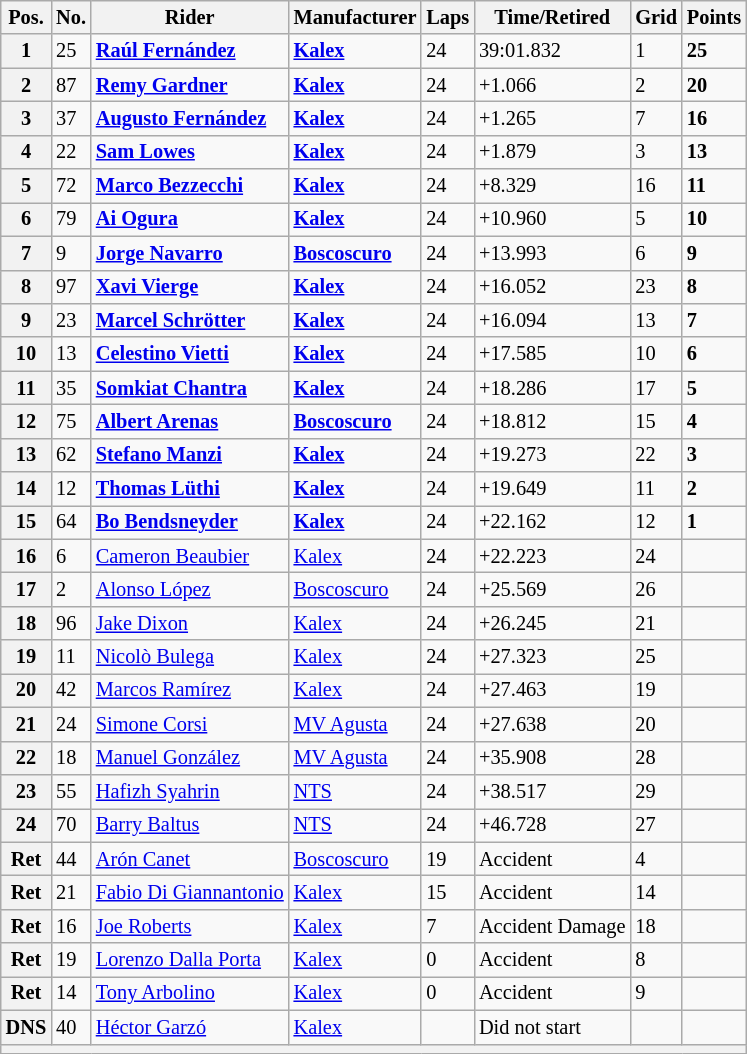<table class="wikitable" style="font-size:85%;">
<tr>
<th>Pos.</th>
<th>No.</th>
<th>Rider</th>
<th>Manufacturer</th>
<th>Laps</th>
<th>Time/Retired</th>
<th>Grid</th>
<th>Points</th>
</tr>
<tr>
<th>1</th>
<td>25</td>
<td> <strong><a href='#'>Raúl Fernández</a></strong></td>
<td><strong><a href='#'>Kalex</a></strong></td>
<td>24</td>
<td>39:01.832</td>
<td>1</td>
<td><strong>25</strong></td>
</tr>
<tr>
<th>2</th>
<td>87</td>
<td> <strong><a href='#'>Remy Gardner</a></strong></td>
<td><strong><a href='#'>Kalex</a></strong></td>
<td>24</td>
<td>+1.066</td>
<td>2</td>
<td><strong>20</strong></td>
</tr>
<tr>
<th>3</th>
<td>37</td>
<td> <strong><a href='#'>Augusto Fernández</a></strong></td>
<td><strong><a href='#'>Kalex</a></strong></td>
<td>24</td>
<td>+1.265</td>
<td>7</td>
<td><strong>16</strong></td>
</tr>
<tr>
<th>4</th>
<td>22</td>
<td> <strong><a href='#'>Sam Lowes</a></strong></td>
<td><strong><a href='#'>Kalex</a></strong></td>
<td>24</td>
<td>+1.879</td>
<td>3</td>
<td><strong>13</strong></td>
</tr>
<tr>
<th>5</th>
<td>72</td>
<td> <strong><a href='#'>Marco Bezzecchi</a></strong></td>
<td><strong><a href='#'>Kalex</a></strong></td>
<td>24</td>
<td>+8.329</td>
<td>16</td>
<td><strong>11</strong></td>
</tr>
<tr>
<th>6</th>
<td>79</td>
<td> <strong><a href='#'>Ai Ogura</a></strong></td>
<td><strong><a href='#'>Kalex</a></strong></td>
<td>24</td>
<td>+10.960</td>
<td>5</td>
<td><strong>10</strong></td>
</tr>
<tr>
<th>7</th>
<td>9</td>
<td> <strong><a href='#'>Jorge Navarro</a></strong></td>
<td><strong><a href='#'>Boscoscuro</a></strong></td>
<td>24</td>
<td>+13.993</td>
<td>6</td>
<td><strong>9</strong></td>
</tr>
<tr>
<th>8</th>
<td>97</td>
<td> <strong><a href='#'>Xavi Vierge</a></strong></td>
<td><strong><a href='#'>Kalex</a></strong></td>
<td>24</td>
<td>+16.052</td>
<td>23</td>
<td><strong>8</strong></td>
</tr>
<tr>
<th>9</th>
<td>23</td>
<td> <strong><a href='#'>Marcel Schrötter</a></strong></td>
<td><strong><a href='#'>Kalex</a></strong></td>
<td>24</td>
<td>+16.094</td>
<td>13</td>
<td><strong>7</strong></td>
</tr>
<tr>
<th>10</th>
<td>13</td>
<td> <strong><a href='#'>Celestino Vietti</a></strong></td>
<td><strong><a href='#'>Kalex</a></strong></td>
<td>24</td>
<td>+17.585</td>
<td>10</td>
<td><strong>6</strong></td>
</tr>
<tr>
<th>11</th>
<td>35</td>
<td> <strong><a href='#'>Somkiat Chantra</a></strong></td>
<td><strong><a href='#'>Kalex</a></strong></td>
<td>24</td>
<td>+18.286</td>
<td>17</td>
<td><strong>5</strong></td>
</tr>
<tr>
<th>12</th>
<td>75</td>
<td> <strong><a href='#'>Albert Arenas</a></strong></td>
<td><strong><a href='#'>Boscoscuro</a></strong></td>
<td>24</td>
<td>+18.812</td>
<td>15</td>
<td><strong>4</strong></td>
</tr>
<tr>
<th>13</th>
<td>62</td>
<td> <strong><a href='#'>Stefano Manzi</a></strong></td>
<td><strong><a href='#'>Kalex</a></strong></td>
<td>24</td>
<td>+19.273</td>
<td>22</td>
<td><strong>3</strong></td>
</tr>
<tr>
<th>14</th>
<td>12</td>
<td> <strong><a href='#'>Thomas Lüthi</a></strong></td>
<td><strong><a href='#'>Kalex</a></strong></td>
<td>24</td>
<td>+19.649</td>
<td>11</td>
<td><strong>2</strong></td>
</tr>
<tr>
<th>15</th>
<td>64</td>
<td> <strong><a href='#'>Bo Bendsneyder</a></strong></td>
<td><strong><a href='#'>Kalex</a></strong></td>
<td>24</td>
<td>+22.162</td>
<td>12</td>
<td><strong>1</strong></td>
</tr>
<tr>
<th>16</th>
<td>6</td>
<td> <a href='#'>Cameron Beaubier</a></td>
<td><a href='#'>Kalex</a></td>
<td>24</td>
<td>+22.223</td>
<td>24</td>
<td></td>
</tr>
<tr>
<th>17</th>
<td>2</td>
<td> <a href='#'>Alonso López</a></td>
<td><a href='#'>Boscoscuro</a></td>
<td>24</td>
<td>+25.569</td>
<td>26</td>
<td></td>
</tr>
<tr>
<th>18</th>
<td>96</td>
<td> <a href='#'>Jake Dixon</a></td>
<td><a href='#'>Kalex</a></td>
<td>24</td>
<td>+26.245</td>
<td>21</td>
<td></td>
</tr>
<tr>
<th>19</th>
<td>11</td>
<td> <a href='#'>Nicolò Bulega</a></td>
<td><a href='#'>Kalex</a></td>
<td>24</td>
<td>+27.323</td>
<td>25</td>
<td></td>
</tr>
<tr>
<th>20</th>
<td>42</td>
<td> <a href='#'>Marcos Ramírez</a></td>
<td><a href='#'>Kalex</a></td>
<td>24</td>
<td>+27.463</td>
<td>19</td>
<td></td>
</tr>
<tr>
<th>21</th>
<td>24</td>
<td> <a href='#'>Simone Corsi</a></td>
<td><a href='#'>MV Agusta</a></td>
<td>24</td>
<td>+27.638</td>
<td>20</td>
<td></td>
</tr>
<tr>
<th>22</th>
<td>18</td>
<td> <a href='#'>Manuel González</a></td>
<td><a href='#'>MV Agusta</a></td>
<td>24</td>
<td>+35.908</td>
<td>28</td>
<td></td>
</tr>
<tr>
<th>23</th>
<td>55</td>
<td> <a href='#'>Hafizh Syahrin</a></td>
<td><a href='#'>NTS</a></td>
<td>24</td>
<td>+38.517</td>
<td>29</td>
<td></td>
</tr>
<tr>
<th>24</th>
<td>70</td>
<td> <a href='#'>Barry Baltus</a></td>
<td><a href='#'>NTS</a></td>
<td>24</td>
<td>+46.728</td>
<td>27</td>
<td></td>
</tr>
<tr>
<th>Ret</th>
<td>44</td>
<td> <a href='#'>Arón Canet</a></td>
<td><a href='#'>Boscoscuro</a></td>
<td>19</td>
<td>Accident</td>
<td>4</td>
<td></td>
</tr>
<tr>
<th>Ret</th>
<td>21</td>
<td> <a href='#'>Fabio Di Giannantonio</a></td>
<td><a href='#'>Kalex</a></td>
<td>15</td>
<td>Accident</td>
<td>14</td>
<td></td>
</tr>
<tr>
<th>Ret</th>
<td>16</td>
<td> <a href='#'>Joe Roberts</a></td>
<td><a href='#'>Kalex</a></td>
<td>7</td>
<td>Accident Damage</td>
<td>18</td>
<td></td>
</tr>
<tr>
<th>Ret</th>
<td>19</td>
<td> <a href='#'>Lorenzo Dalla Porta</a></td>
<td><a href='#'>Kalex</a></td>
<td>0</td>
<td>Accident</td>
<td>8</td>
<td></td>
</tr>
<tr>
<th>Ret</th>
<td>14</td>
<td> <a href='#'>Tony Arbolino</a></td>
<td><a href='#'>Kalex</a></td>
<td>0</td>
<td>Accident</td>
<td>9</td>
<td></td>
</tr>
<tr>
<th>DNS</th>
<td>40</td>
<td> <a href='#'>Héctor Garzó</a></td>
<td><a href='#'>Kalex</a></td>
<td></td>
<td>Did not start</td>
<td></td>
<td></td>
</tr>
<tr>
<th colspan=8></th>
</tr>
</table>
